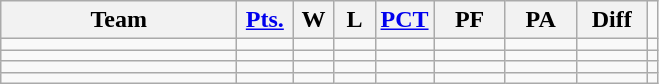<table class=wikitable>
<tr align=center>
<th width=150px>Team</th>
<th width=30px><a href='#'>Pts.</a></th>
<th width=20px>W</th>
<th width=20px>L</th>
<th><a href='#'>PCT</a></th>
<th width=40px>PF</th>
<th width=40px>PA</th>
<th width=40px>Diff</th>
</tr>
<tr align=center>
<td></td>
<td></td>
<td></td>
<td></td>
<td></td>
<td></td>
<td></td>
<td></td>
<td></td>
</tr>
<tr align=center>
<td></td>
<td></td>
<td></td>
<td></td>
<td></td>
<td></td>
<td></td>
<td></td>
<td></td>
</tr>
<tr align=center>
<td></td>
<td></td>
<td></td>
<td></td>
<td></td>
<td></td>
<td></td>
<td></td>
<td></td>
</tr>
<tr align=center>
<td></td>
<td></td>
<td></td>
<td></td>
<td></td>
<td></td>
<td></td>
<td></td>
<td></td>
</tr>
</table>
